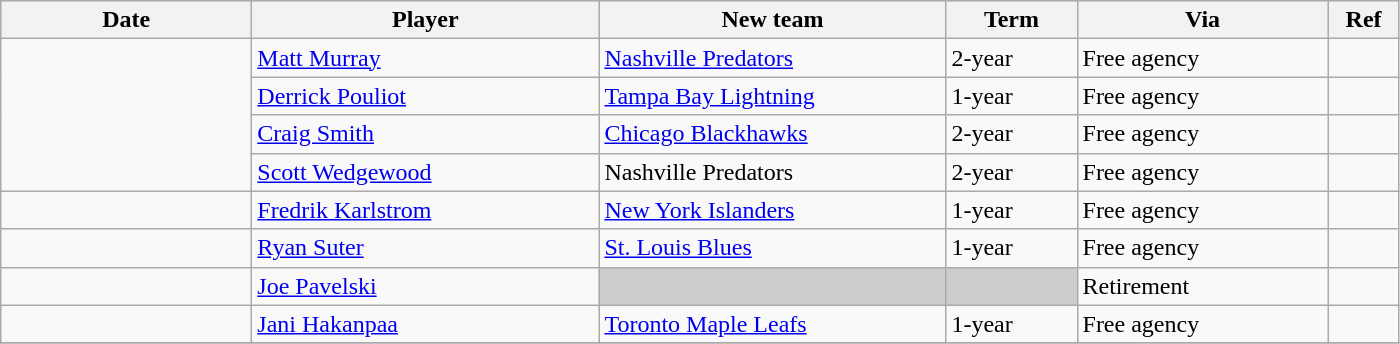<table class="wikitable">
<tr style="background:#ddd; text-align:center;">
<th style="width: 10em;">Date</th>
<th style="width: 14em;">Player</th>
<th style="width: 14em;">New team</th>
<th style="width: 5em;">Term</th>
<th style="width: 10em;">Via</th>
<th style="width: 2.5em;">Ref</th>
</tr>
<tr>
<td rowspan=4></td>
<td><a href='#'>Matt Murray</a></td>
<td><a href='#'>Nashville Predators</a></td>
<td>2-year</td>
<td>Free agency</td>
<td></td>
</tr>
<tr>
<td><a href='#'>Derrick Pouliot</a></td>
<td><a href='#'>Tampa Bay Lightning</a></td>
<td>1-year</td>
<td>Free agency</td>
<td></td>
</tr>
<tr>
<td><a href='#'>Craig Smith</a></td>
<td><a href='#'>Chicago Blackhawks</a></td>
<td>2-year</td>
<td>Free agency</td>
<td></td>
</tr>
<tr>
<td><a href='#'>Scott Wedgewood</a></td>
<td>Nashville Predators</td>
<td>2-year</td>
<td>Free agency</td>
<td></td>
</tr>
<tr>
<td></td>
<td><a href='#'>Fredrik Karlstrom</a></td>
<td><a href='#'>New York Islanders</a></td>
<td>1-year</td>
<td>Free agency</td>
<td></td>
</tr>
<tr>
<td></td>
<td><a href='#'>Ryan Suter</a></td>
<td><a href='#'>St. Louis Blues</a></td>
<td>1-year</td>
<td>Free agency</td>
<td></td>
</tr>
<tr>
<td></td>
<td><a href='#'>Joe Pavelski</a></td>
<td style="background:#ccc;"></td>
<td style="background:#ccc;"></td>
<td>Retirement</td>
<td></td>
</tr>
<tr>
<td></td>
<td><a href='#'>Jani Hakanpaa</a></td>
<td><a href='#'>Toronto Maple Leafs</a></td>
<td>1-year</td>
<td>Free agency</td>
<td></td>
</tr>
<tr>
</tr>
</table>
